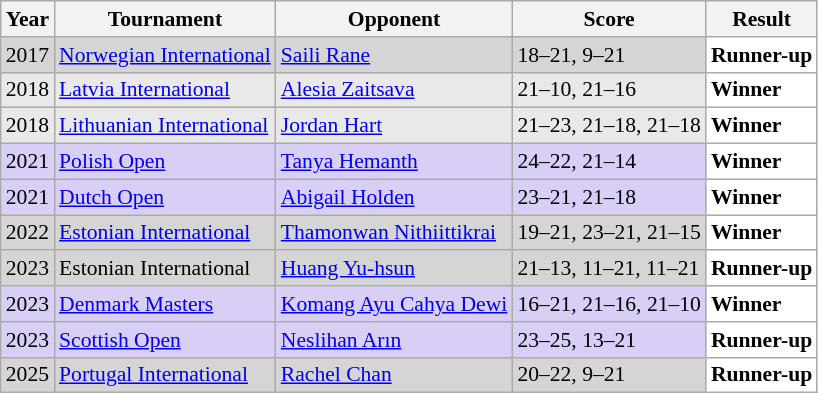<table class="sortable wikitable" style="font-size: 90%;">
<tr>
<th>Year</th>
<th>Tournament</th>
<th>Opponent</th>
<th>Score</th>
<th>Result</th>
</tr>
<tr style="background:#D5D5D5">
<td align="center">2017</td>
<td align="left"><a href='#'>Norwegian International</a></td>
<td align="left"> <a href='#'>Saili Rane</a></td>
<td align="left">18–21, 9–21</td>
<td style="text-align:left; background:white"> <strong>Runner-up</strong></td>
</tr>
<tr style="background:#E9E9E9">
<td align="center">2018</td>
<td align="left"><a href='#'>Latvia International</a></td>
<td align="left"> <a href='#'>Alesia Zaitsava</a></td>
<td align="left">21–10, 21–16</td>
<td style="text-align:left; background:white"> <strong>Winner</strong></td>
</tr>
<tr style="background:#E9E9E9">
<td align="center">2018</td>
<td align="left"><a href='#'>Lithuanian International</a></td>
<td align="left"> <a href='#'>Jordan Hart</a></td>
<td align="left">21–23, 21–18, 21–18</td>
<td style="text-align:left; background:white"> <strong>Winner</strong></td>
</tr>
<tr bgcolor="#D8CEF6">
<td align="center">2021</td>
<td align="left"><a href='#'>Polish Open</a></td>
<td align="left"> <a href='#'>Tanya Hemanth</a></td>
<td align="left">24–22, 21–14</td>
<td bgcolor="#FFFFFF"> <strong>Winner</strong></td>
</tr>
<tr style="background:#D8CEF6">
<td align="center">2021</td>
<td align="left"><a href='#'>Dutch Open</a></td>
<td align="left"> <a href='#'>Abigail Holden</a></td>
<td align="left">23–21, 21–18</td>
<td style="text-align:left; background:white"> <strong>Winner</strong></td>
</tr>
<tr style="background:#D5D5D5">
<td align="center">2022</td>
<td align="left"><a href='#'>Estonian International</a></td>
<td align="left"> <a href='#'>Thamonwan Nithiittikrai</a></td>
<td align="left">19–21, 23–21, 21–15</td>
<td style="text-align:left; background:white"> <strong>Winner</strong></td>
</tr>
<tr style="background:#D5D5D5">
<td align="center">2023</td>
<td align="left">Estonian International</td>
<td align="left"> <a href='#'>Huang Yu-hsun</a></td>
<td align="left">21–13, 11–21, 11–21</td>
<td style="text-align:left; background:white"> <strong>Runner-up</strong></td>
</tr>
<tr style="background:#D8CEF6">
<td align="center">2023</td>
<td align="left"><a href='#'>Denmark Masters</a></td>
<td align="left"> <a href='#'>Komang Ayu Cahya Dewi</a></td>
<td align="left">16–21, 21–16, 21–10</td>
<td style="text-align:left; background:white"> <strong>Winner</strong></td>
</tr>
<tr style="background:#D8CEF6">
<td align="center">2023</td>
<td align="left"><a href='#'>Scottish Open</a></td>
<td align="left"> <a href='#'>Neslihan Arın</a></td>
<td align="left">23–25, 13–21</td>
<td style="text-align:left; background:white"> <strong>Runner-up</strong></td>
</tr>
<tr style="background:#D5D5D5">
<td align="center">2025</td>
<td align="left"><a href='#'>Portugal International</a></td>
<td align="left"> <a href='#'>Rachel Chan</a></td>
<td align="left">20–22, 9–21</td>
<td style="text-align:left; background:white"> <strong>Runner-up</strong></td>
</tr>
</table>
